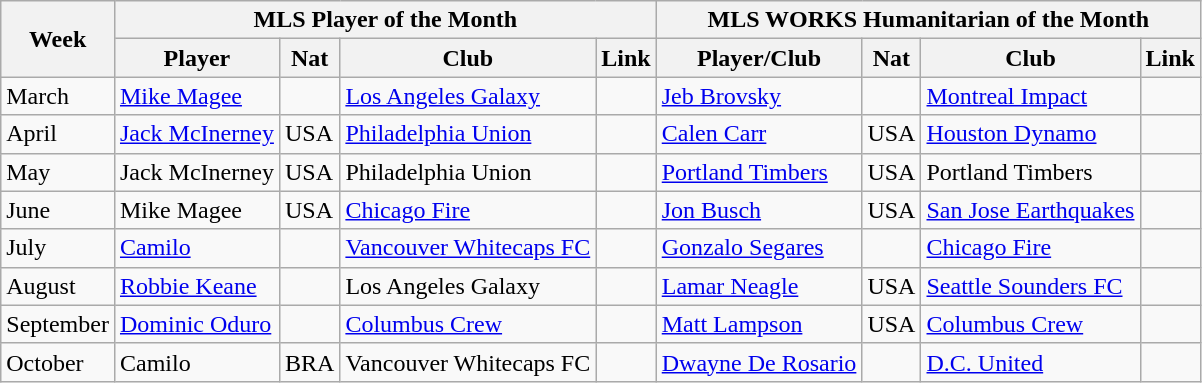<table class="wikitable">
<tr>
<th rowspan="2">Week</th>
<th colspan="4">MLS Player of the Month</th>
<th colspan="4">MLS WORKS Humanitarian of the Month</th>
</tr>
<tr>
<th>Player</th>
<th>Nat</th>
<th>Club</th>
<th>Link</th>
<th>Player/Club</th>
<th>Nat</th>
<th>Club</th>
<th>Link</th>
</tr>
<tr>
<td>March</td>
<td><a href='#'>Mike Magee</a></td>
<td></td>
<td><a href='#'>Los Angeles Galaxy</a></td>
<td> </td>
<td><a href='#'>Jeb Brovsky</a></td>
<td></td>
<td><a href='#'>Montreal Impact</a></td>
<td> </td>
</tr>
<tr>
<td>April</td>
<td><a href='#'>Jack McInerney</a></td>
<td> USA</td>
<td><a href='#'>Philadelphia Union</a></td>
<td> </td>
<td><a href='#'>Calen Carr</a></td>
<td> USA</td>
<td><a href='#'>Houston Dynamo</a></td>
<td> </td>
</tr>
<tr>
<td>May</td>
<td>Jack McInerney</td>
<td> USA</td>
<td>Philadelphia Union</td>
<td> </td>
<td><a href='#'>Portland Timbers</a></td>
<td> USA</td>
<td>Portland Timbers</td>
<td></td>
</tr>
<tr>
<td>June</td>
<td>Mike Magee</td>
<td> USA</td>
<td><a href='#'>Chicago Fire</a></td>
<td> </td>
<td><a href='#'>Jon Busch</a></td>
<td> USA</td>
<td><a href='#'>San Jose Earthquakes</a></td>
<td> </td>
</tr>
<tr>
<td>July</td>
<td><a href='#'>Camilo</a></td>
<td></td>
<td><a href='#'>Vancouver Whitecaps FC</a></td>
<td> </td>
<td><a href='#'>Gonzalo Segares</a></td>
<td></td>
<td><a href='#'>Chicago Fire</a></td>
<td> </td>
</tr>
<tr>
<td>August</td>
<td><a href='#'>Robbie Keane</a></td>
<td></td>
<td>Los Angeles Galaxy</td>
<td> </td>
<td><a href='#'>Lamar Neagle</a></td>
<td> USA</td>
<td><a href='#'>Seattle Sounders FC</a></td>
<td> </td>
</tr>
<tr>
<td>September</td>
<td><a href='#'>Dominic Oduro</a></td>
<td></td>
<td><a href='#'>Columbus Crew</a></td>
<td> </td>
<td><a href='#'>Matt Lampson</a></td>
<td> USA</td>
<td><a href='#'>Columbus Crew</a></td>
<td> </td>
</tr>
<tr>
<td>October</td>
<td>Camilo</td>
<td> BRA</td>
<td>Vancouver Whitecaps FC</td>
<td> </td>
<td><a href='#'>Dwayne De Rosario</a></td>
<td></td>
<td><a href='#'>D.C. United</a></td>
<td> </td>
</tr>
</table>
